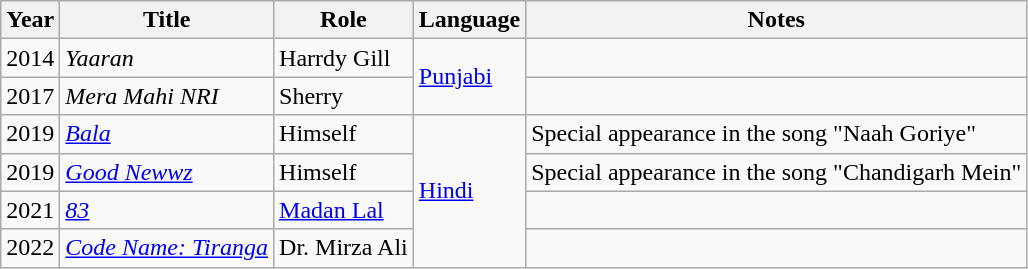<table class="wikitable">
<tr>
<th>Year</th>
<th>Title</th>
<th>Role</th>
<th>Language</th>
<th>Notes</th>
</tr>
<tr>
<td>2014</td>
<td><em>Yaaran </em></td>
<td>Harrdy Gill</td>
<td rowspan="2"><a href='#'>Punjabi</a></td>
<td></td>
</tr>
<tr>
<td>2017</td>
<td><em>Mera Mahi NRI</em></td>
<td>Sherry</td>
<td></td>
</tr>
<tr>
<td>2019</td>
<td><em><a href='#'>Bala</a></em></td>
<td>Himself</td>
<td rowspan=4><a href='#'>Hindi</a></td>
<td>Special appearance in the song "Naah Goriye"</td>
</tr>
<tr>
<td>2019</td>
<td><em><a href='#'>Good Newwz</a></em></td>
<td>Himself</td>
<td>Special appearance in the song "Chandigarh Mein"</td>
</tr>
<tr>
<td>2021</td>
<td><em><a href='#'>83</a></em></td>
<td><a href='#'>Madan Lal</a></td>
<td></td>
</tr>
<tr>
<td>2022</td>
<td><em><a href='#'>Code Name: Tiranga</a></em></td>
<td>Dr. Mirza Ali</td>
<td></td>
</tr>
</table>
